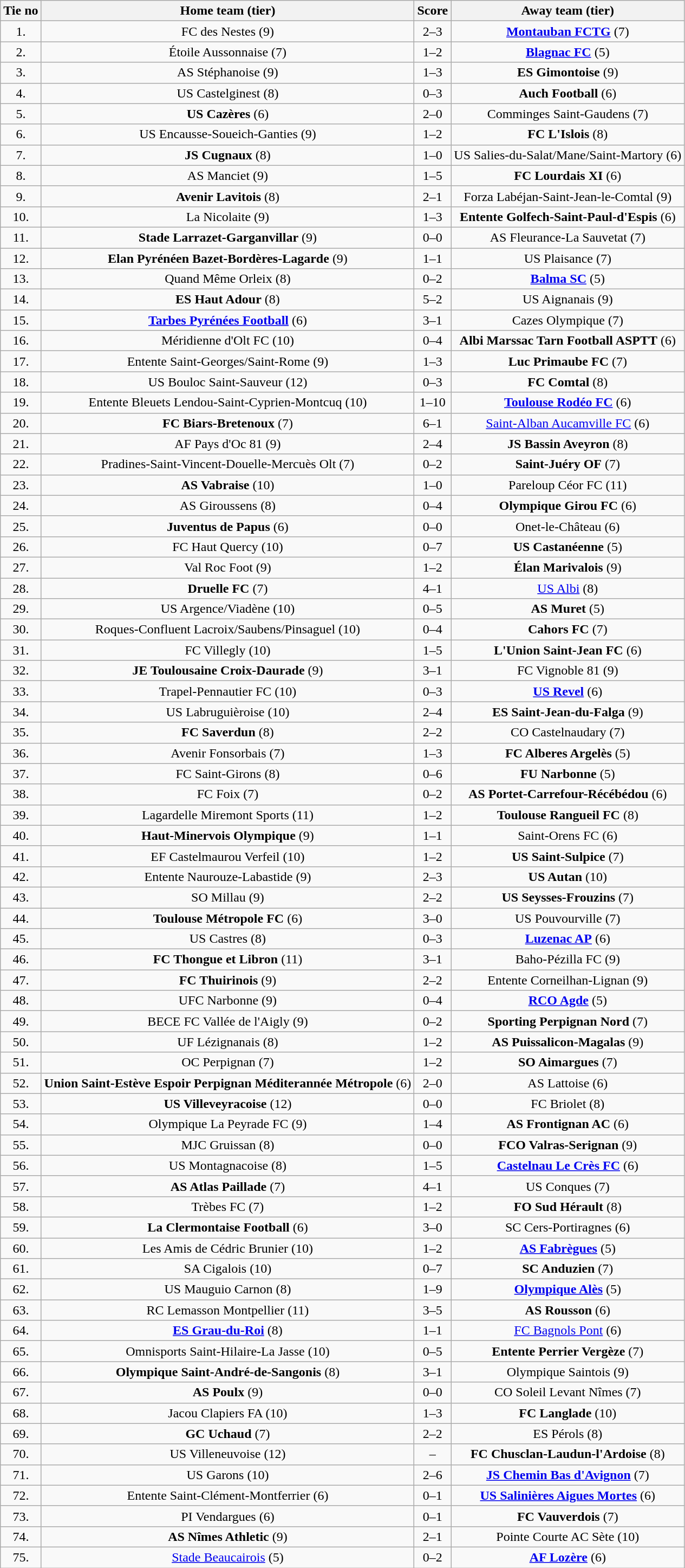<table class="wikitable" style="text-align: center">
<tr>
<th>Tie no</th>
<th>Home team (tier)</th>
<th>Score</th>
<th>Away team (tier)</th>
</tr>
<tr>
<td>1.</td>
<td>FC des Nestes (9)</td>
<td>2–3</td>
<td><strong><a href='#'>Montauban FCTG</a></strong> (7)</td>
</tr>
<tr>
<td>2.</td>
<td>Étoile Aussonnaise (7)</td>
<td>1–2</td>
<td><strong><a href='#'>Blagnac FC</a></strong> (5)</td>
</tr>
<tr>
<td>3.</td>
<td>AS Stéphanoise (9)</td>
<td>1–3</td>
<td><strong>ES Gimontoise</strong> (9)</td>
</tr>
<tr>
<td>4.</td>
<td>US Castelginest (8)</td>
<td>0–3</td>
<td><strong>Auch Football</strong> (6)</td>
</tr>
<tr>
<td>5.</td>
<td><strong>US Cazères</strong> (6)</td>
<td>2–0</td>
<td>Comminges Saint-Gaudens (7)</td>
</tr>
<tr>
<td>6.</td>
<td>US Encausse-Soueich-Ganties (9)</td>
<td>1–2</td>
<td><strong>FC L'Islois</strong> (8)</td>
</tr>
<tr>
<td>7.</td>
<td><strong>JS Cugnaux</strong> (8)</td>
<td>1–0</td>
<td>US Salies-du-Salat/Mane/Saint-Martory (6)</td>
</tr>
<tr>
<td>8.</td>
<td>AS Manciet (9)</td>
<td>1–5</td>
<td><strong>FC Lourdais XI</strong> (6)</td>
</tr>
<tr>
<td>9.</td>
<td><strong>Avenir Lavitois</strong> (8)</td>
<td>2–1</td>
<td>Forza Labéjan-Saint-Jean-le-Comtal (9)</td>
</tr>
<tr>
<td>10.</td>
<td>La Nicolaite (9)</td>
<td>1–3</td>
<td><strong>Entente Golfech-Saint-Paul-d'Espis</strong> (6)</td>
</tr>
<tr>
<td>11.</td>
<td><strong>Stade Larrazet-Garganvillar</strong> (9)</td>
<td>0–0 </td>
<td>AS Fleurance-La Sauvetat (7)</td>
</tr>
<tr>
<td>12.</td>
<td><strong>Elan Pyrénéen Bazet-Bordères-Lagarde</strong> (9)</td>
<td>1–1 </td>
<td>US Plaisance (7)</td>
</tr>
<tr>
<td>13.</td>
<td>Quand Même Orleix (8)</td>
<td>0–2</td>
<td><strong><a href='#'>Balma SC</a></strong> (5)</td>
</tr>
<tr>
<td>14.</td>
<td><strong>ES Haut Adour</strong> (8)</td>
<td>5–2</td>
<td>US Aignanais (9)</td>
</tr>
<tr>
<td>15.</td>
<td><strong><a href='#'>Tarbes Pyrénées Football</a></strong> (6)</td>
<td>3–1</td>
<td>Cazes Olympique (7)</td>
</tr>
<tr>
<td>16.</td>
<td>Méridienne d'Olt FC (10)</td>
<td>0–4</td>
<td><strong>Albi Marssac Tarn Football ASPTT</strong> (6)</td>
</tr>
<tr>
<td>17.</td>
<td>Entente Saint-Georges/Saint-Rome (9)</td>
<td>1–3</td>
<td><strong>Luc Primaube FC</strong> (7)</td>
</tr>
<tr>
<td>18.</td>
<td>US Bouloc Saint-Sauveur (12)</td>
<td>0–3</td>
<td><strong>FC Comtal</strong> (8)</td>
</tr>
<tr>
<td>19.</td>
<td>Entente Bleuets Lendou-Saint-Cyprien-Montcuq (10)</td>
<td>1–10</td>
<td><strong><a href='#'>Toulouse Rodéo FC</a></strong> (6)</td>
</tr>
<tr>
<td>20.</td>
<td><strong>FC Biars-Bretenoux</strong> (7)</td>
<td>6–1</td>
<td><a href='#'>Saint-Alban Aucamville FC</a> (6)</td>
</tr>
<tr>
<td>21.</td>
<td>AF Pays d'Oc 81 (9)</td>
<td>2–4</td>
<td><strong>JS Bassin Aveyron</strong> (8)</td>
</tr>
<tr>
<td>22.</td>
<td>Pradines-Saint-Vincent-Douelle-Mercuès Olt (7)</td>
<td>0–2</td>
<td><strong>Saint-Juéry OF</strong> (7)</td>
</tr>
<tr>
<td>23.</td>
<td><strong>AS Vabraise</strong> (10)</td>
<td>1–0</td>
<td>Pareloup Céor FC (11)</td>
</tr>
<tr>
<td>24.</td>
<td>AS Giroussens (8)</td>
<td>0–4</td>
<td><strong>Olympique Girou FC</strong> (6)</td>
</tr>
<tr>
<td>25.</td>
<td><strong>Juventus de Papus</strong> (6)</td>
<td>0–0 </td>
<td>Onet-le-Château (6)</td>
</tr>
<tr>
<td>26.</td>
<td>FC Haut Quercy (10)</td>
<td>0–7</td>
<td><strong>US Castanéenne</strong> (5)</td>
</tr>
<tr>
<td>27.</td>
<td>Val Roc Foot (9)</td>
<td>1–2</td>
<td><strong>Élan Marivalois</strong> (9)</td>
</tr>
<tr>
<td>28.</td>
<td><strong>Druelle FC</strong> (7)</td>
<td>4–1</td>
<td><a href='#'>US Albi</a> (8)</td>
</tr>
<tr>
<td>29.</td>
<td>US Argence/Viadène (10)</td>
<td>0–5</td>
<td><strong>AS Muret</strong> (5)</td>
</tr>
<tr>
<td>30.</td>
<td>Roques-Confluent Lacroix/Saubens/Pinsaguel (10)</td>
<td>0–4</td>
<td><strong>Cahors FC</strong> (7)</td>
</tr>
<tr>
<td>31.</td>
<td>FC Villegly (10)</td>
<td>1–5</td>
<td><strong>L'Union Saint-Jean FC</strong> (6)</td>
</tr>
<tr>
<td>32.</td>
<td><strong>JE Toulousaine Croix-Daurade</strong> (9)</td>
<td>3–1</td>
<td>FC Vignoble 81 (9)</td>
</tr>
<tr>
<td>33.</td>
<td>Trapel-Pennautier FC (10)</td>
<td>0–3</td>
<td><strong><a href='#'>US Revel</a></strong> (6)</td>
</tr>
<tr>
<td>34.</td>
<td>US Labruguièroise (10)</td>
<td>2–4</td>
<td><strong>ES Saint-Jean-du-Falga</strong> (9)</td>
</tr>
<tr>
<td>35.</td>
<td><strong>FC Saverdun</strong> (8)</td>
<td>2–2 </td>
<td>CO Castelnaudary (7)</td>
</tr>
<tr>
<td>36.</td>
<td>Avenir Fonsorbais (7)</td>
<td>1–3</td>
<td><strong>FC Alberes Argelès</strong> (5)</td>
</tr>
<tr>
<td>37.</td>
<td>FC Saint-Girons (8)</td>
<td>0–6</td>
<td><strong>FU Narbonne</strong> (5)</td>
</tr>
<tr>
<td>38.</td>
<td>FC Foix (7)</td>
<td>0–2</td>
<td><strong>AS Portet-Carrefour-Récébédou</strong> (6)</td>
</tr>
<tr>
<td>39.</td>
<td>Lagardelle Miremont Sports (11)</td>
<td>1–2</td>
<td><strong>Toulouse Rangueil FC</strong> (8)</td>
</tr>
<tr>
<td>40.</td>
<td><strong>Haut-Minervois Olympique</strong> (9)</td>
<td>1–1 </td>
<td>Saint-Orens FC (6)</td>
</tr>
<tr>
<td>41.</td>
<td>EF Castelmaurou Verfeil (10)</td>
<td>1–2</td>
<td><strong>US Saint-Sulpice</strong> (7)</td>
</tr>
<tr>
<td>42.</td>
<td>Entente Naurouze-Labastide (9)</td>
<td>2–3</td>
<td><strong>US Autan</strong> (10)</td>
</tr>
<tr>
<td>43.</td>
<td>SO Millau (9)</td>
<td>2–2 </td>
<td><strong>US Seysses-Frouzins</strong> (7)</td>
</tr>
<tr>
<td>44.</td>
<td><strong>Toulouse Métropole FC</strong> (6)</td>
<td>3–0</td>
<td>US Pouvourville (7)</td>
</tr>
<tr>
<td>45.</td>
<td>US Castres (8)</td>
<td>0–3</td>
<td><strong><a href='#'>Luzenac AP</a></strong> (6)</td>
</tr>
<tr>
<td>46.</td>
<td><strong>FC Thongue et Libron</strong> (11)</td>
<td>3–1</td>
<td>Baho-Pézilla FC (9)</td>
</tr>
<tr>
<td>47.</td>
<td><strong>FC Thuirinois</strong> (9)</td>
<td>2–2 </td>
<td>Entente Corneilhan-Lignan (9)</td>
</tr>
<tr>
<td>48.</td>
<td>UFC Narbonne (9)</td>
<td>0–4</td>
<td><strong><a href='#'>RCO Agde</a></strong> (5)</td>
</tr>
<tr>
<td>49.</td>
<td>BECE FC Vallée de l'Aigly (9)</td>
<td>0–2</td>
<td><strong>Sporting Perpignan Nord</strong> (7)</td>
</tr>
<tr>
<td>50.</td>
<td>UF Lézignanais (8)</td>
<td>1–2</td>
<td><strong>AS Puissalicon-Magalas</strong> (9)</td>
</tr>
<tr>
<td>51.</td>
<td>OC Perpignan (7)</td>
<td>1–2</td>
<td><strong>SO Aimargues</strong> (7)</td>
</tr>
<tr>
<td>52.</td>
<td><strong>Union Saint-Estève Espoir Perpignan Méditerannée Métropole</strong> (6)</td>
<td>2–0</td>
<td>AS Lattoise (6)</td>
</tr>
<tr>
<td>53.</td>
<td><strong>US Villeveyracoise</strong> (12)</td>
<td>0–0 </td>
<td>FC Briolet (8)</td>
</tr>
<tr>
<td>54.</td>
<td>Olympique La Peyrade FC (9)</td>
<td>1–4</td>
<td><strong>AS Frontignan AC</strong> (6)</td>
</tr>
<tr>
<td>55.</td>
<td>MJC Gruissan (8)</td>
<td>0–0 </td>
<td><strong>FCO Valras-Serignan</strong> (9)</td>
</tr>
<tr>
<td>56.</td>
<td>US Montagnacoise (8)</td>
<td>1–5</td>
<td><strong><a href='#'>Castelnau Le Crès FC</a></strong> (6)</td>
</tr>
<tr>
<td>57.</td>
<td><strong>AS Atlas Paillade</strong> (7)</td>
<td>4–1</td>
<td>US Conques (7)</td>
</tr>
<tr>
<td>58.</td>
<td>Trèbes FC (7)</td>
<td>1–2</td>
<td><strong>FO Sud Hérault</strong> (8)</td>
</tr>
<tr>
<td>59.</td>
<td><strong>La Clermontaise Football</strong> (6)</td>
<td>3–0</td>
<td>SC Cers-Portiragnes (6)</td>
</tr>
<tr>
<td>60.</td>
<td>Les Amis de Cédric Brunier (10)</td>
<td>1–2</td>
<td><strong><a href='#'>AS Fabrègues</a></strong> (5)</td>
</tr>
<tr>
<td>61.</td>
<td>SA Cigalois (10)</td>
<td>0–7</td>
<td><strong>SC Anduzien</strong> (7)</td>
</tr>
<tr>
<td>62.</td>
<td>US Mauguio Carnon (8)</td>
<td>1–9</td>
<td><strong><a href='#'>Olympique Alès</a></strong> (5)</td>
</tr>
<tr>
<td>63.</td>
<td>RC Lemasson Montpellier (11)</td>
<td>3–5</td>
<td><strong>AS Rousson</strong> (6)</td>
</tr>
<tr>
<td>64.</td>
<td><strong><a href='#'>ES Grau-du-Roi</a></strong> (8)</td>
<td>1–1 </td>
<td><a href='#'>FC Bagnols Pont</a> (6)</td>
</tr>
<tr>
<td>65.</td>
<td>Omnisports Saint-Hilaire-La Jasse (10)</td>
<td>0–5</td>
<td><strong>Entente Perrier Vergèze</strong> (7)</td>
</tr>
<tr>
<td>66.</td>
<td><strong>Olympique Saint-André-de-Sangonis</strong> (8)</td>
<td>3–1</td>
<td>Olympique Saintois (9)</td>
</tr>
<tr>
<td>67.</td>
<td><strong>AS Poulx</strong> (9)</td>
<td>0–0 </td>
<td>CO Soleil Levant Nîmes (7)</td>
</tr>
<tr>
<td>68.</td>
<td>Jacou Clapiers FA (10)</td>
<td>1–3</td>
<td><strong>FC Langlade</strong> (10)</td>
</tr>
<tr>
<td>69.</td>
<td><strong>GC Uchaud</strong> (7)</td>
<td>2–2 </td>
<td>ES Pérols (8)</td>
</tr>
<tr>
<td>70.</td>
<td>US Villeneuvoise (12)</td>
<td>–</td>
<td><strong>FC Chusclan-Laudun-l'Ardoise</strong> (8)</td>
</tr>
<tr>
<td>71.</td>
<td>US Garons (10)</td>
<td>2–6</td>
<td><strong><a href='#'>JS Chemin Bas d'Avignon</a></strong> (7)</td>
</tr>
<tr>
<td>72.</td>
<td>Entente Saint-Clément-Montferrier (6)</td>
<td>0–1</td>
<td><strong><a href='#'>US Salinières Aigues Mortes</a></strong> (6)</td>
</tr>
<tr>
<td>73.</td>
<td>PI Vendargues (6)</td>
<td>0–1</td>
<td><strong>FC Vauverdois</strong> (7)</td>
</tr>
<tr>
<td>74.</td>
<td><strong>AS Nîmes Athletic</strong> (9)</td>
<td>2–1</td>
<td>Pointe Courte AC Sète (10)</td>
</tr>
<tr>
<td>75.</td>
<td><a href='#'>Stade Beaucairois</a> (5)</td>
<td>0–2</td>
<td><strong><a href='#'>AF Lozère</a></strong> (6)</td>
</tr>
</table>
